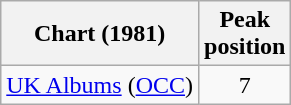<table class="wikitable sortable" style=margin-right:1em;margin-bottom:0;>
<tr>
<th scope="col">Chart (1981)</th>
<th scope="col">Peak<br>position</th>
</tr>
<tr>
<td><a href='#'>UK Albums</a> (<a href='#'>OCC</a>)</td>
<td style="text-align:center;">7</td>
</tr>
</table>
